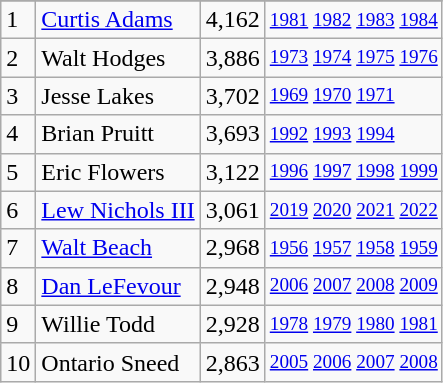<table class="wikitable">
<tr>
</tr>
<tr>
<td>1</td>
<td><a href='#'>Curtis Adams</a></td>
<td>4,162</td>
<td style="font-size:80%;"><a href='#'>1981</a> <a href='#'>1982</a> <a href='#'>1983</a> <a href='#'>1984</a></td>
</tr>
<tr>
<td>2</td>
<td>Walt Hodges</td>
<td>3,886</td>
<td style="font-size:80%;"><a href='#'>1973</a> <a href='#'>1974</a> <a href='#'>1975</a> <a href='#'>1976</a></td>
</tr>
<tr>
<td>3</td>
<td>Jesse Lakes</td>
<td>3,702</td>
<td style="font-size:80%;"><a href='#'>1969</a> <a href='#'>1970</a> <a href='#'>1971</a></td>
</tr>
<tr>
<td>4</td>
<td>Brian Pruitt</td>
<td>3,693</td>
<td style="font-size:80%;"><a href='#'>1992</a> <a href='#'>1993</a> <a href='#'>1994</a></td>
</tr>
<tr>
<td>5</td>
<td>Eric Flowers</td>
<td>3,122</td>
<td style="font-size:80%;"><a href='#'>1996</a> <a href='#'>1997</a> <a href='#'>1998</a> <a href='#'>1999</a></td>
</tr>
<tr>
<td>6</td>
<td><a href='#'>Lew Nichols III</a></td>
<td>3,061</td>
<td style="font-size:80%;"><a href='#'>2019</a> <a href='#'>2020</a> <a href='#'>2021</a> <a href='#'>2022</a></td>
</tr>
<tr>
<td>7</td>
<td><a href='#'>Walt Beach</a></td>
<td>2,968</td>
<td style="font-size:80%;"><a href='#'>1956</a> <a href='#'>1957</a> <a href='#'>1958</a> <a href='#'>1959</a></td>
</tr>
<tr>
<td>8</td>
<td><a href='#'>Dan LeFevour</a></td>
<td>2,948</td>
<td style="font-size:80%;"><a href='#'>2006</a> <a href='#'>2007</a> <a href='#'>2008</a> <a href='#'>2009</a></td>
</tr>
<tr>
<td>9</td>
<td>Willie Todd</td>
<td>2,928</td>
<td style="font-size:80%;"><a href='#'>1978</a> <a href='#'>1979</a> <a href='#'>1980</a> <a href='#'>1981</a></td>
</tr>
<tr>
<td>10</td>
<td>Ontario Sneed</td>
<td>2,863</td>
<td style="font-size:80%;"><a href='#'>2005</a> <a href='#'>2006</a> <a href='#'>2007</a> <a href='#'>2008</a></td>
</tr>
</table>
